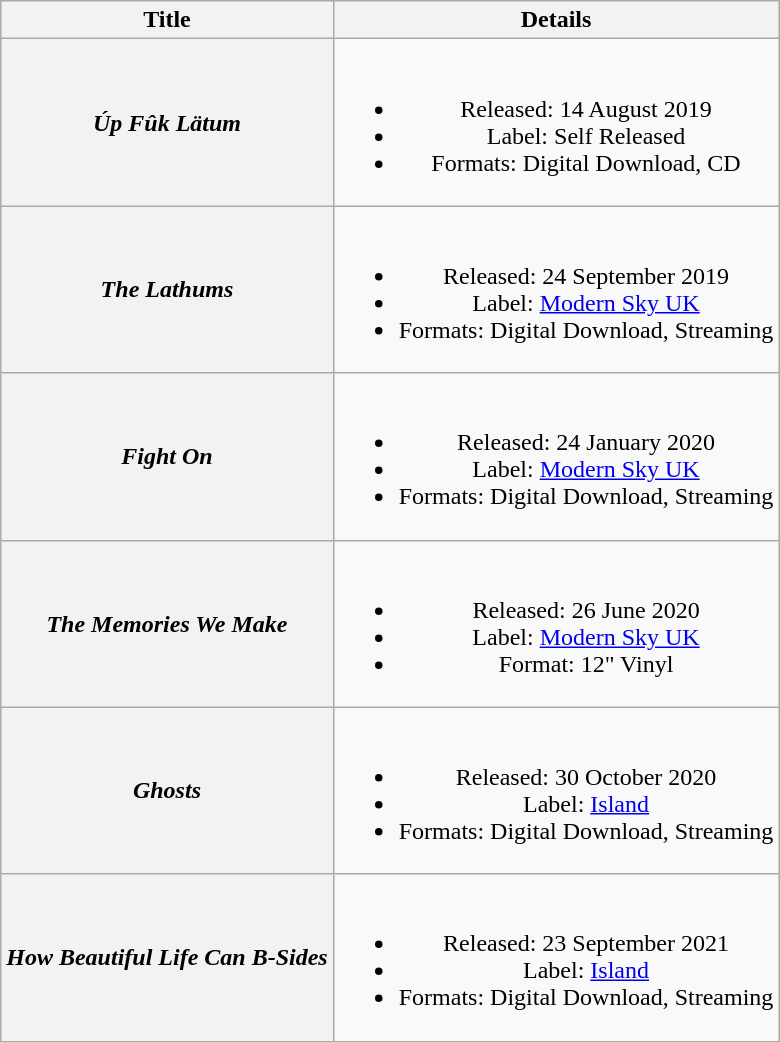<table class="wikitable plainrowheaders" style="text-align:center;">
<tr>
<th>Title</th>
<th>Details</th>
</tr>
<tr>
<th scope="row"><em>Úp Fûk Lätum</em></th>
<td><br><ul><li>Released: 14 August 2019</li><li>Label: Self Released</li><li>Formats: Digital Download, CD</li></ul></td>
</tr>
<tr>
<th scope="row"><em>The Lathums</em></th>
<td><br><ul><li>Released: 24 September 2019</li><li>Label: <a href='#'>Modern Sky UK</a></li><li>Formats: Digital Download, Streaming</li></ul></td>
</tr>
<tr>
<th scope="row"><em>Fight On</em></th>
<td><br><ul><li>Released: 24 January 2020</li><li>Label: <a href='#'>Modern Sky UK</a></li><li>Formats: Digital Download, Streaming</li></ul></td>
</tr>
<tr>
<th scope="row"><em>The Memories We Make</em></th>
<td><br><ul><li>Released: 26 June 2020</li><li>Label: <a href='#'>Modern Sky UK</a></li><li>Format: 12" Vinyl</li></ul></td>
</tr>
<tr>
<th scope="row"><em>Ghosts</em></th>
<td><br><ul><li>Released: 30 October 2020</li><li>Label: <a href='#'>Island</a></li><li>Formats: Digital Download, Streaming</li></ul></td>
</tr>
<tr>
<th scope="row"><em>How Beautiful Life Can B-Sides</em></th>
<td><br><ul><li>Released: 23 September 2021</li><li>Label: <a href='#'>Island</a></li><li>Formats: Digital Download, Streaming</li></ul></td>
</tr>
</table>
